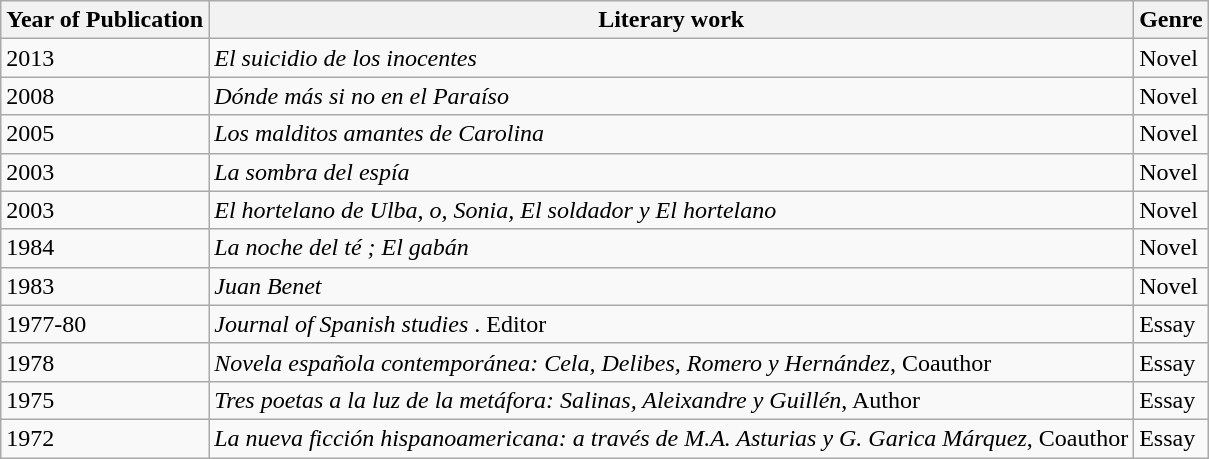<table class="wikitable">
<tr>
<th>Year of Publication</th>
<th>Literary work</th>
<th>Genre</th>
</tr>
<tr>
<td>2013</td>
<td><em>El suicidio de los inocentes</em> </td>
<td>Novel</td>
</tr>
<tr>
<td>2008</td>
<td><em>Dónde más si no en el Paraíso</em></td>
<td>Novel</td>
</tr>
<tr>
<td>2005</td>
<td><em>Los malditos amantes de Carolina</em></td>
<td>Novel</td>
</tr>
<tr>
<td>2003</td>
<td><em>La sombra del espía</em></td>
<td>Novel</td>
</tr>
<tr>
<td>2003</td>
<td><em>El hortelano de Ulba, o, Sonia, El soldador y El hortelano</em></td>
<td>Novel</td>
</tr>
<tr>
<td>1984</td>
<td><em>La noche del té ; El gabán</em></td>
<td>Novel</td>
</tr>
<tr>
<td>1983</td>
<td><em>Juan Benet</em></td>
<td>Novel</td>
</tr>
<tr>
<td>1977-80</td>
<td><em>Journal of Spanish studies</em> . Editor</td>
<td>Essay</td>
</tr>
<tr>
<td>1978</td>
<td><em>Novela española contemporánea: Cela, Delibes, Romero y Hernández</em>, Coauthor</td>
<td>Essay</td>
</tr>
<tr>
<td>1975</td>
<td><em>Tres poetas a la luz de la metáfora: Salinas, Aleixandre y Guillén</em>, Author</td>
<td>Essay</td>
</tr>
<tr>
<td>1972</td>
<td><em>La nueva ficción hispanoamericana: a través de M.A. Asturias y G. Garica Márquez</em>, Coauthor</td>
<td>Essay</td>
</tr>
</table>
